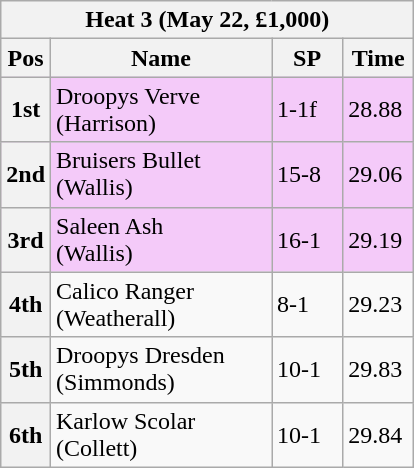<table class="wikitable">
<tr>
<th colspan="6">Heat 3 (May 22, £1,000)</th>
</tr>
<tr>
<th width=20>Pos</th>
<th width=140>Name</th>
<th width=40>SP</th>
<th width=40>Time</th>
</tr>
<tr style="background: #f4caf9;">
<th>1st</th>
<td>Droopys Verve<br>(Harrison)</td>
<td>1-1f</td>
<td>28.88</td>
</tr>
<tr style="background: #f4caf9;">
<th>2nd</th>
<td>Bruisers Bullet<br> (Wallis)</td>
<td>15-8</td>
<td>29.06</td>
</tr>
<tr style="background: #f4caf9;">
<th>3rd</th>
<td>Saleen Ash<br> (Wallis)</td>
<td>16-1</td>
<td>29.19</td>
</tr>
<tr>
<th>4th</th>
<td>Calico Ranger<br> (Weatherall)</td>
<td>8-1</td>
<td>29.23</td>
</tr>
<tr>
<th>5th</th>
<td>Droopys Dresden <br>(Simmonds)</td>
<td>10-1</td>
<td>29.83</td>
</tr>
<tr>
<th>6th</th>
<td>Karlow Scolar<br>(Collett)</td>
<td>10-1</td>
<td>29.84</td>
</tr>
</table>
